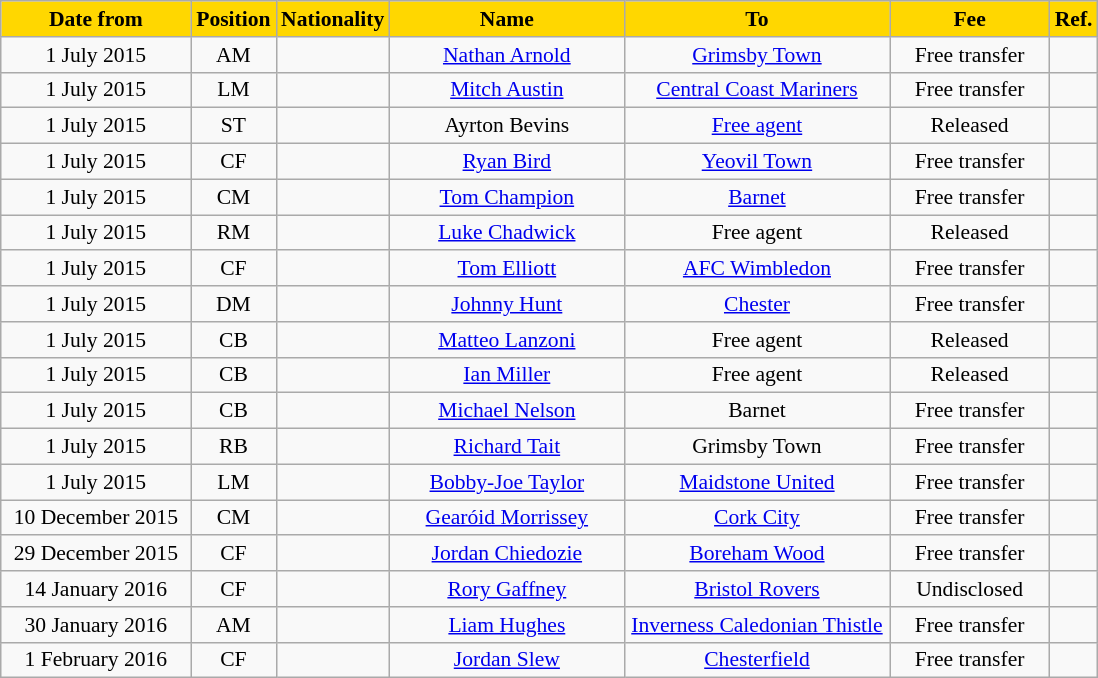<table class="wikitable"  style="text-align:center; font-size:90%; ">
<tr>
<th style="background:#FFD700; color:black; width:120px;">Date from</th>
<th style="background:#FFD700; color:black; width:50px;">Position</th>
<th style="background:#FFD700; color:black; width:50px;">Nationality</th>
<th style="background:#FFD700; color:black; width:150px;">Name</th>
<th style="background:#FFD700; color:black; width:170px;">To</th>
<th style="background:#FFD700; color:black; width:100px;">Fee</th>
<th style="background:#FFD700; color:black; width:25px;">Ref.</th>
</tr>
<tr>
<td>1 July 2015</td>
<td>AM</td>
<td></td>
<td><a href='#'>Nathan Arnold</a></td>
<td><a href='#'>Grimsby Town</a> </td>
<td>Free transfer</td>
<td></td>
</tr>
<tr>
<td>1 July 2015</td>
<td>LM</td>
<td></td>
<td><a href='#'>Mitch Austin</a></td>
<td><a href='#'>Central Coast Mariners</a> </td>
<td>Free transfer</td>
<td></td>
</tr>
<tr>
<td>1 July 2015</td>
<td>ST</td>
<td></td>
<td>Ayrton Bevins</td>
<td><a href='#'>Free agent</a></td>
<td>Released</td>
<td></td>
</tr>
<tr>
<td>1 July 2015</td>
<td>CF</td>
<td></td>
<td><a href='#'>Ryan Bird</a></td>
<td><a href='#'>Yeovil Town</a> </td>
<td>Free transfer</td>
<td></td>
</tr>
<tr>
<td>1 July 2015</td>
<td>CM</td>
<td></td>
<td><a href='#'>Tom Champion</a></td>
<td><a href='#'>Barnet</a> </td>
<td>Free transfer</td>
<td></td>
</tr>
<tr>
<td>1 July 2015</td>
<td>RM</td>
<td></td>
<td><a href='#'>Luke Chadwick</a></td>
<td>Free agent</td>
<td>Released</td>
<td></td>
</tr>
<tr>
<td>1 July 2015</td>
<td>CF</td>
<td></td>
<td><a href='#'>Tom Elliott</a></td>
<td><a href='#'>AFC Wimbledon</a>  </td>
<td>Free transfer</td>
<td></td>
</tr>
<tr>
<td>1 July 2015</td>
<td>DM</td>
<td></td>
<td><a href='#'>Johnny Hunt</a></td>
<td><a href='#'>Chester</a> </td>
<td>Free transfer</td>
<td></td>
</tr>
<tr>
<td>1 July 2015</td>
<td>CB</td>
<td></td>
<td><a href='#'>Matteo Lanzoni</a></td>
<td>Free agent</td>
<td>Released</td>
<td></td>
</tr>
<tr>
<td>1 July 2015</td>
<td>CB</td>
<td></td>
<td><a href='#'>Ian Miller</a></td>
<td>Free agent</td>
<td>Released</td>
<td></td>
</tr>
<tr>
<td>1 July 2015</td>
<td>CB</td>
<td></td>
<td><a href='#'>Michael Nelson</a></td>
<td>Barnet </td>
<td>Free transfer</td>
<td></td>
</tr>
<tr>
<td>1 July 2015</td>
<td>RB</td>
<td></td>
<td><a href='#'>Richard Tait</a></td>
<td>Grimsby Town </td>
<td>Free transfer</td>
<td></td>
</tr>
<tr>
<td>1 July 2015</td>
<td>LM</td>
<td></td>
<td><a href='#'>Bobby-Joe Taylor</a></td>
<td><a href='#'>Maidstone United</a> </td>
<td>Free transfer</td>
<td></td>
</tr>
<tr>
<td>10 December 2015</td>
<td>CM</td>
<td></td>
<td><a href='#'>Gearóid Morrissey</a></td>
<td><a href='#'>Cork City</a></td>
<td>Free transfer</td>
<td></td>
</tr>
<tr>
<td>29 December 2015</td>
<td>CF</td>
<td></td>
<td><a href='#'>Jordan Chiedozie</a></td>
<td><a href='#'>Boreham Wood</a> </td>
<td>Free transfer</td>
<td></td>
</tr>
<tr>
<td>14 January 2016</td>
<td>CF</td>
<td></td>
<td><a href='#'>Rory Gaffney</a></td>
<td><a href='#'>Bristol Rovers</a></td>
<td>Undisclosed</td>
<td></td>
</tr>
<tr>
<td>30 January 2016</td>
<td>AM</td>
<td></td>
<td><a href='#'>Liam Hughes</a></td>
<td><a href='#'>Inverness Caledonian Thistle</a></td>
<td>Free transfer</td>
<td></td>
</tr>
<tr>
<td>1 February 2016</td>
<td>CF</td>
<td></td>
<td><a href='#'>Jordan Slew</a></td>
<td><a href='#'>Chesterfield</a> </td>
<td>Free transfer</td>
<td></td>
</tr>
</table>
